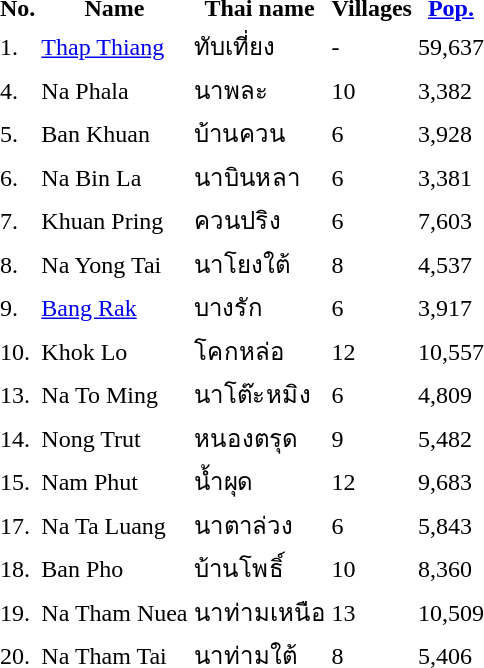<table>
<tr valign=top>
<td><br><table>
<tr>
<th>No.</th>
<th>Name</th>
<th>Thai name</th>
<th>Villages</th>
<th><a href='#'>Pop.</a></th>
</tr>
<tr>
<td>1.</td>
<td><a href='#'>Thap Thiang</a></td>
<td>ทับเที่ยง</td>
<td>-</td>
<td>59,637</td>
<td></td>
</tr>
<tr>
<td>4.</td>
<td>Na Phala</td>
<td>นาพละ</td>
<td>10</td>
<td>3,382</td>
<td></td>
</tr>
<tr>
<td>5.</td>
<td>Ban Khuan</td>
<td>บ้านควน</td>
<td>6</td>
<td>3,928</td>
<td></td>
</tr>
<tr>
<td>6.</td>
<td>Na Bin La</td>
<td>นาบินหลา</td>
<td>6</td>
<td>3,381</td>
<td></td>
</tr>
<tr>
<td>7.</td>
<td>Khuan Pring</td>
<td>ควนปริง</td>
<td>6</td>
<td>7,603</td>
<td></td>
</tr>
<tr>
<td>8.</td>
<td>Na Yong Tai</td>
<td>นาโยงใต้</td>
<td>8</td>
<td>4,537</td>
<td></td>
</tr>
<tr>
<td>9.</td>
<td><a href='#'>Bang Rak</a></td>
<td>บางรัก</td>
<td>6</td>
<td>3,917</td>
<td></td>
</tr>
<tr>
<td>10.</td>
<td>Khok Lo</td>
<td>โคกหล่อ</td>
<td>12</td>
<td>10,557</td>
<td></td>
</tr>
<tr>
<td>13.</td>
<td>Na To Ming</td>
<td>นาโต๊ะหมิง</td>
<td>6</td>
<td>4,809</td>
<td></td>
</tr>
<tr>
<td>14.</td>
<td>Nong Trut</td>
<td>หนองตรุด</td>
<td>9</td>
<td>5,482</td>
<td></td>
</tr>
<tr>
<td>15.</td>
<td>Nam Phut</td>
<td>น้ำผุด</td>
<td>12</td>
<td>9,683</td>
<td></td>
</tr>
<tr>
<td>17.</td>
<td>Na Ta Luang</td>
<td>นาตาล่วง</td>
<td>6</td>
<td>5,843</td>
<td></td>
</tr>
<tr>
<td>18.</td>
<td>Ban Pho</td>
<td>บ้านโพธิ์</td>
<td>10</td>
<td>8,360</td>
<td></td>
</tr>
<tr>
<td>19.</td>
<td>Na Tham Nuea</td>
<td>นาท่ามเหนือ</td>
<td>13</td>
<td>10,509</td>
<td></td>
</tr>
<tr>
<td>20.</td>
<td>Na Tham Tai</td>
<td>นาท่ามใต้</td>
<td>8</td>
<td>5,406</td>
<td></td>
</tr>
</table>
</td>
<td> </td>
</tr>
</table>
